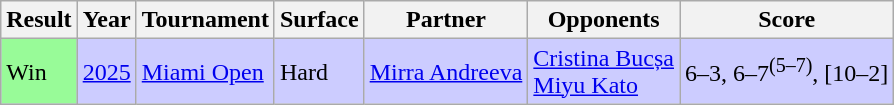<table class="wikitable">
<tr>
<th>Result</th>
<th>Year</th>
<th>Tournament</th>
<th>Surface</th>
<th>Partner</th>
<th>Opponents</th>
<th class="unsortable">Score</th>
</tr>
<tr style="background:#ccccff;">
<td bgcolor=98fb98>Win</td>
<td><a href='#'>2025</a></td>
<td><a href='#'>Miami Open</a></td>
<td>Hard</td>
<td> <a href='#'>Mirra Andreeva</a></td>
<td> <a href='#'>Cristina Bucșa</a><br> <a href='#'>Miyu Kato</a></td>
<td>6–3, 6–7<sup>(5–7)</sup>, [10–2]</td>
</tr>
</table>
